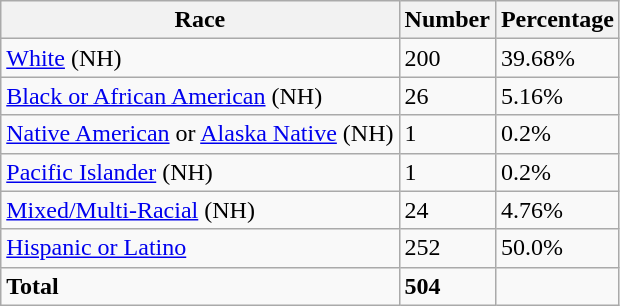<table class="wikitable">
<tr>
<th>Race</th>
<th>Number</th>
<th>Percentage</th>
</tr>
<tr>
<td><a href='#'>White</a> (NH)</td>
<td>200</td>
<td>39.68%</td>
</tr>
<tr>
<td><a href='#'>Black or African American</a> (NH)</td>
<td>26</td>
<td>5.16%</td>
</tr>
<tr>
<td><a href='#'>Native American</a> or <a href='#'>Alaska Native</a> (NH)</td>
<td>1</td>
<td>0.2%</td>
</tr>
<tr>
<td><a href='#'>Pacific Islander</a> (NH)</td>
<td>1</td>
<td>0.2%</td>
</tr>
<tr>
<td><a href='#'>Mixed/Multi-Racial</a> (NH)</td>
<td>24</td>
<td>4.76%</td>
</tr>
<tr>
<td><a href='#'>Hispanic or Latino</a></td>
<td>252</td>
<td>50.0%</td>
</tr>
<tr>
<td><strong>Total</strong></td>
<td><strong>504</strong></td>
<td></td>
</tr>
</table>
